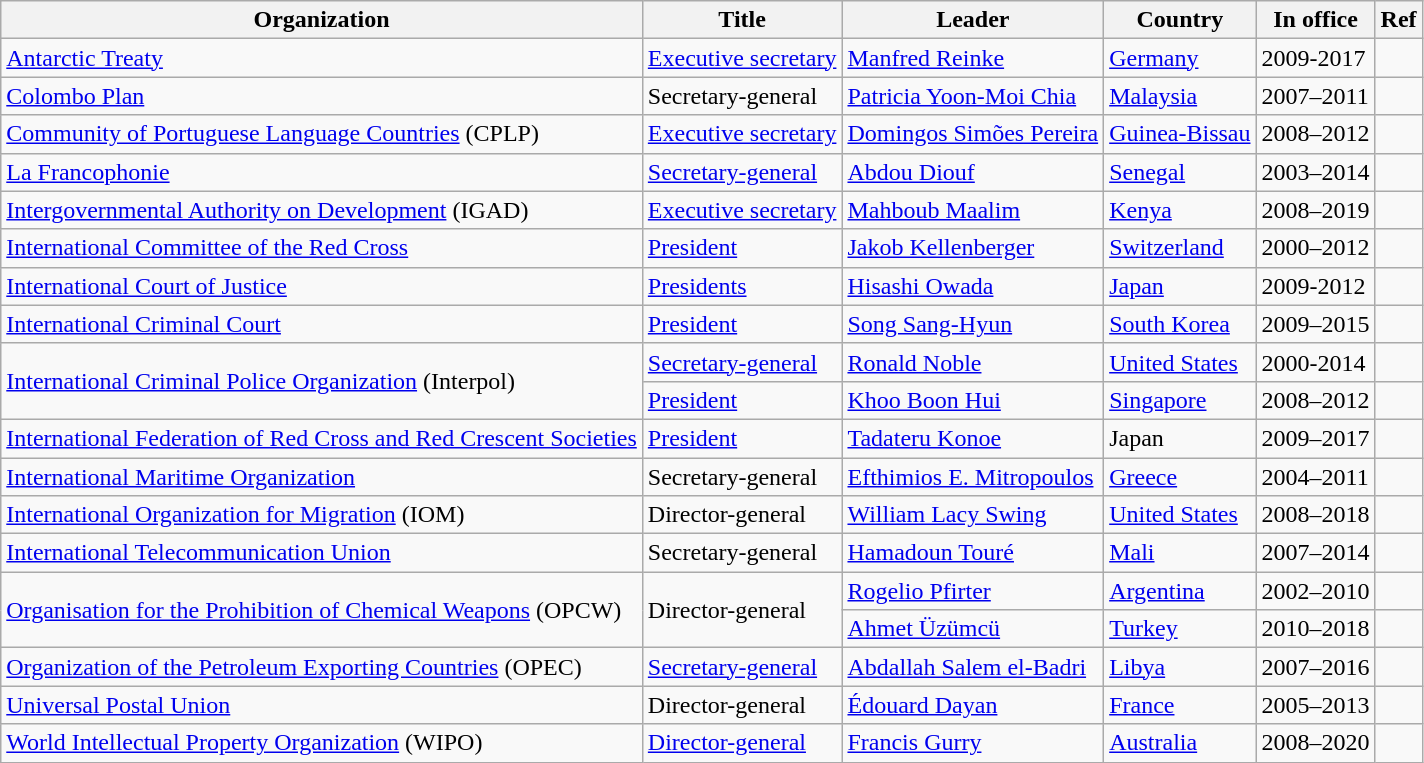<table class="wikitable unsortable">
<tr>
<th>Organization</th>
<th>Title</th>
<th>Leader</th>
<th>Country</th>
<th>In office</th>
<th>Ref</th>
</tr>
<tr>
<td><a href='#'>Antarctic Treaty</a></td>
<td><a href='#'>Executive secretary</a></td>
<td><a href='#'>Manfred Reinke</a></td>
<td><a href='#'>Germany</a></td>
<td>2009-2017</td>
<td></td>
</tr>
<tr>
<td><a href='#'>Colombo Plan</a></td>
<td>Secretary-general</td>
<td><a href='#'>Patricia Yoon-Moi Chia</a></td>
<td><a href='#'>Malaysia</a></td>
<td>2007–2011</td>
<td></td>
</tr>
<tr>
<td><a href='#'>Community of Portuguese Language Countries</a> (CPLP)</td>
<td><a href='#'>Executive secretary</a></td>
<td><a href='#'>Domingos Simões Pereira</a></td>
<td><a href='#'>Guinea-Bissau</a></td>
<td>2008–2012</td>
<td></td>
</tr>
<tr>
<td><a href='#'>La Francophonie</a></td>
<td><a href='#'>Secretary-general</a></td>
<td><a href='#'>Abdou Diouf</a></td>
<td><a href='#'>Senegal</a></td>
<td>2003–2014</td>
<td></td>
</tr>
<tr>
<td><a href='#'>Intergovernmental Authority on Development</a> (IGAD)</td>
<td><a href='#'>Executive secretary</a></td>
<td><a href='#'>Mahboub Maalim</a></td>
<td><a href='#'>Kenya</a></td>
<td>2008–2019</td>
<td></td>
</tr>
<tr>
<td><a href='#'>International Committee of the Red Cross</a></td>
<td><a href='#'>President</a></td>
<td><a href='#'>Jakob Kellenberger</a></td>
<td><a href='#'>Switzerland</a></td>
<td>2000–2012</td>
<td></td>
</tr>
<tr>
<td><a href='#'>International Court of Justice</a></td>
<td><a href='#'>Presidents</a></td>
<td><a href='#'>Hisashi Owada</a></td>
<td><a href='#'>Japan</a></td>
<td>2009-2012</td>
<td></td>
</tr>
<tr>
<td><a href='#'>International Criminal Court</a></td>
<td><a href='#'>President</a></td>
<td><a href='#'>Song Sang-Hyun</a></td>
<td><a href='#'>South Korea</a></td>
<td>2009–2015</td>
<td></td>
</tr>
<tr>
<td rowspan="2"><a href='#'>International Criminal Police Organization</a> (Interpol)</td>
<td><a href='#'>Secretary-general</a></td>
<td><a href='#'>Ronald Noble</a></td>
<td><a href='#'>United States</a></td>
<td>2000-2014</td>
<td></td>
</tr>
<tr>
<td><a href='#'>President</a></td>
<td><a href='#'>Khoo Boon Hui</a></td>
<td><a href='#'>Singapore</a></td>
<td>2008–2012</td>
<td></td>
</tr>
<tr>
<td><a href='#'>International Federation of Red Cross and Red Crescent Societies</a></td>
<td><a href='#'>President</a></td>
<td><a href='#'>Tadateru Konoe</a></td>
<td>Japan</td>
<td>2009–2017</td>
<td></td>
</tr>
<tr>
<td><a href='#'>International Maritime Organization</a></td>
<td>Secretary-general</td>
<td><a href='#'>Efthimios E. Mitropoulos</a></td>
<td><a href='#'>Greece</a></td>
<td>2004–2011</td>
<td></td>
</tr>
<tr>
<td><a href='#'>International Organization for Migration</a> (IOM)</td>
<td>Director-general</td>
<td><a href='#'>William Lacy Swing</a></td>
<td><a href='#'>United States</a></td>
<td>2008–2018</td>
<td></td>
</tr>
<tr>
<td><a href='#'>International Telecommunication Union</a></td>
<td>Secretary-general</td>
<td><a href='#'>Hamadoun Touré</a></td>
<td><a href='#'>Mali</a></td>
<td>2007–2014</td>
<td></td>
</tr>
<tr>
<td rowspan="2"><a href='#'>Organisation for the Prohibition of Chemical Weapons</a> (OPCW)</td>
<td rowspan="2">Director-general</td>
<td><a href='#'>Rogelio Pfirter</a></td>
<td><a href='#'>Argentina</a></td>
<td>2002–2010</td>
<td></td>
</tr>
<tr>
<td><a href='#'>Ahmet Üzümcü</a></td>
<td><a href='#'>Turkey</a></td>
<td>2010–2018</td>
<td></td>
</tr>
<tr>
<td><a href='#'>Organization of the Petroleum Exporting Countries</a> (OPEC)</td>
<td><a href='#'>Secretary-general</a></td>
<td><a href='#'>Abdallah Salem el-Badri</a></td>
<td><a href='#'>Libya</a></td>
<td>2007–2016</td>
<td></td>
</tr>
<tr>
<td><a href='#'>Universal Postal Union</a></td>
<td>Director-general</td>
<td><a href='#'>Édouard Dayan</a></td>
<td><a href='#'>France</a></td>
<td>2005–2013</td>
<td></td>
</tr>
<tr>
<td><a href='#'>World Intellectual Property Organization</a> (WIPO)</td>
<td><a href='#'>Director-general</a></td>
<td><a href='#'>Francis Gurry</a></td>
<td><a href='#'>Australia</a></td>
<td>2008–2020</td>
<td></td>
</tr>
</table>
